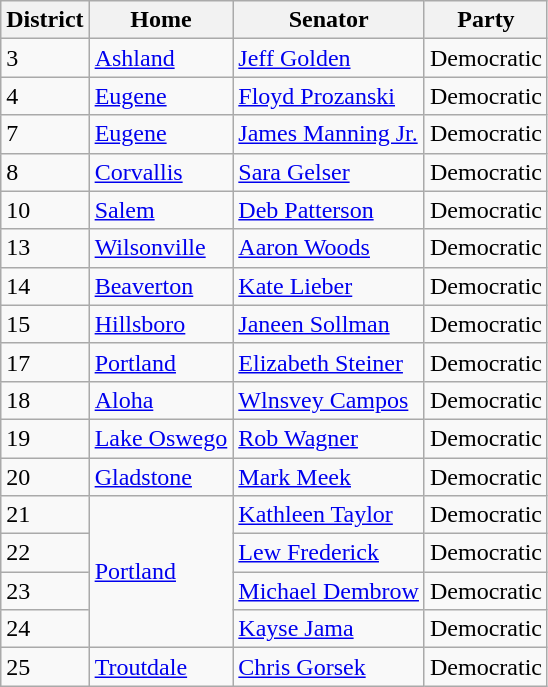<table class="wikitable">
<tr>
<th>District</th>
<th>Home</th>
<th>Senator</th>
<th>Party</th>
</tr>
<tr>
<td>3</td>
<td><a href='#'>Ashland</a></td>
<td><a href='#'>Jeff Golden</a></td>
<td>Democratic</td>
</tr>
<tr>
<td>4</td>
<td><a href='#'>Eugene</a></td>
<td><a href='#'>Floyd Prozanski</a></td>
<td>Democratic</td>
</tr>
<tr>
<td>7</td>
<td><a href='#'>Eugene</a></td>
<td><a href='#'>James Manning Jr.</a></td>
<td>Democratic</td>
</tr>
<tr>
<td>8</td>
<td><a href='#'>Corvallis</a></td>
<td><a href='#'>Sara Gelser</a></td>
<td>Democratic</td>
</tr>
<tr>
<td>10</td>
<td><a href='#'>Salem</a></td>
<td><a href='#'>Deb Patterson</a></td>
<td>Democratic</td>
</tr>
<tr>
<td>13</td>
<td><a href='#'>Wilsonville</a></td>
<td><a href='#'>Aaron Woods</a></td>
<td>Democratic</td>
</tr>
<tr>
<td>14</td>
<td><a href='#'>Beaverton</a></td>
<td><a href='#'>Kate Lieber</a></td>
<td>Democratic</td>
</tr>
<tr>
<td>15</td>
<td><a href='#'>Hillsboro</a></td>
<td><a href='#'>Janeen Sollman</a></td>
<td>Democratic</td>
</tr>
<tr>
<td>17</td>
<td><a href='#'>Portland</a></td>
<td><a href='#'>Elizabeth Steiner</a></td>
<td>Democratic</td>
</tr>
<tr>
<td>18</td>
<td><a href='#'>Aloha</a></td>
<td><a href='#'>Wlnsvey Campos</a></td>
<td>Democratic</td>
</tr>
<tr>
<td>19</td>
<td><a href='#'>Lake Oswego</a></td>
<td><a href='#'>Rob Wagner</a></td>
<td>Democratic</td>
</tr>
<tr>
<td>20</td>
<td><a href='#'>Gladstone</a></td>
<td><a href='#'>Mark Meek</a></td>
<td>Democratic</td>
</tr>
<tr>
<td>21</td>
<td rowspan="4"><a href='#'>Portland</a></td>
<td><a href='#'>Kathleen Taylor</a></td>
<td>Democratic</td>
</tr>
<tr>
<td>22</td>
<td><a href='#'>Lew Frederick</a></td>
<td>Democratic</td>
</tr>
<tr>
<td>23</td>
<td><a href='#'>Michael Dembrow</a></td>
<td>Democratic</td>
</tr>
<tr>
<td>24</td>
<td><a href='#'>Kayse Jama</a></td>
<td>Democratic</td>
</tr>
<tr>
<td>25</td>
<td><a href='#'>Troutdale</a></td>
<td><a href='#'>Chris Gorsek</a></td>
<td>Democratic</td>
</tr>
</table>
